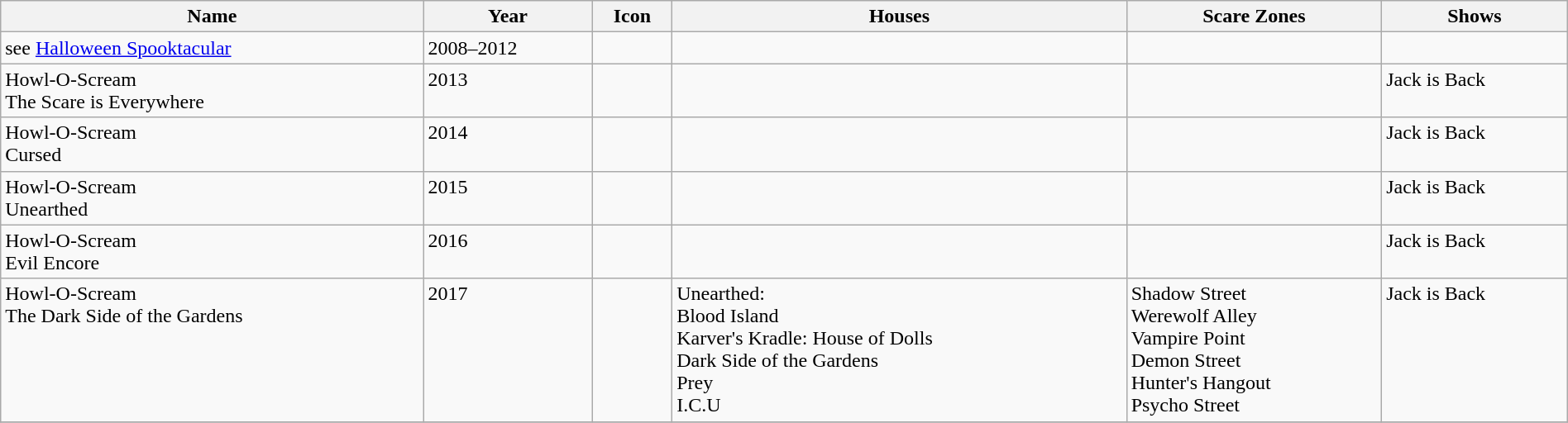<table class="wikitable collapsible collapsed" style="width:100%">
<tr>
<th>Name</th>
<th>Year</th>
<th>Icon</th>
<th>Houses</th>
<th>Scare Zones</th>
<th>Shows</th>
</tr>
<tr valign="top">
<td>see <a href='#'>Halloween Spooktacular</a></td>
<td>2008–2012</td>
<td></td>
<td></td>
<td></td>
<td></td>
</tr>
<tr valign="top">
<td>Howl-O-Scream<br> The Scare is Everywhere</td>
<td>2013</td>
<td></td>
<td><br></td>
<td><br></td>
<td>Jack is Back<br></td>
</tr>
<tr valign="top">
<td>Howl-O-Scream<br> Cursed</td>
<td>2014</td>
<td></td>
<td></td>
<td></td>
<td>Jack is Back</td>
</tr>
<tr valign="top">
<td>Howl-O-Scream<br> Unearthed</td>
<td>2015</td>
<td></td>
<td></td>
<td></td>
<td>Jack is Back</td>
</tr>
<tr valign="top">
<td>Howl-O-Scream<br> Evil Encore</td>
<td>2016</td>
<td></td>
<td></td>
<td></td>
<td>Jack is Back</td>
</tr>
<tr valign="top">
<td>Howl-O-Scream<br> The Dark Side of the Gardens</td>
<td>2017</td>
<td></td>
<td>Unearthed:<br>Blood Island<br>Karver's Kradle: House of Dolls<br>Dark Side of the Gardens<br>Prey<br>I.C.U</td>
<td>Shadow Street<br>Werewolf Alley<br>Vampire Point<br>Demon Street<br>Hunter's Hangout<br>Psycho Street</td>
<td>Jack is Back<br></td>
</tr>
<tr>
</tr>
</table>
